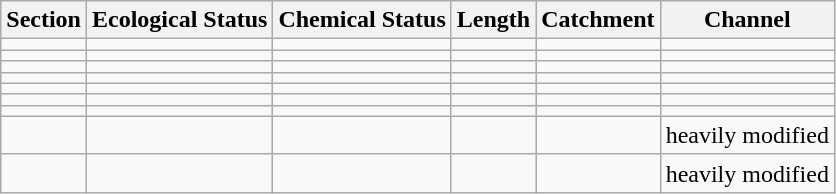<table class="wikitable">
<tr>
<th>Section</th>
<th>Ecological Status</th>
<th>Chemical Status</th>
<th>Length</th>
<th>Catchment</th>
<th>Channel</th>
</tr>
<tr>
<td></td>
<td></td>
<td></td>
<td></td>
<td></td>
<td></td>
</tr>
<tr>
<td></td>
<td></td>
<td></td>
<td></td>
<td></td>
<td></td>
</tr>
<tr>
<td></td>
<td></td>
<td></td>
<td></td>
<td></td>
<td></td>
</tr>
<tr>
<td></td>
<td></td>
<td></td>
<td></td>
<td></td>
<td></td>
</tr>
<tr>
<td></td>
<td></td>
<td></td>
<td></td>
<td></td>
<td></td>
</tr>
<tr>
<td></td>
<td></td>
<td></td>
<td></td>
<td></td>
<td></td>
</tr>
<tr>
<td></td>
<td></td>
<td></td>
<td></td>
<td></td>
<td></td>
</tr>
<tr>
<td></td>
<td></td>
<td></td>
<td></td>
<td></td>
<td>heavily modified</td>
</tr>
<tr>
<td></td>
<td></td>
<td></td>
<td></td>
<td></td>
<td>heavily modified</td>
</tr>
</table>
